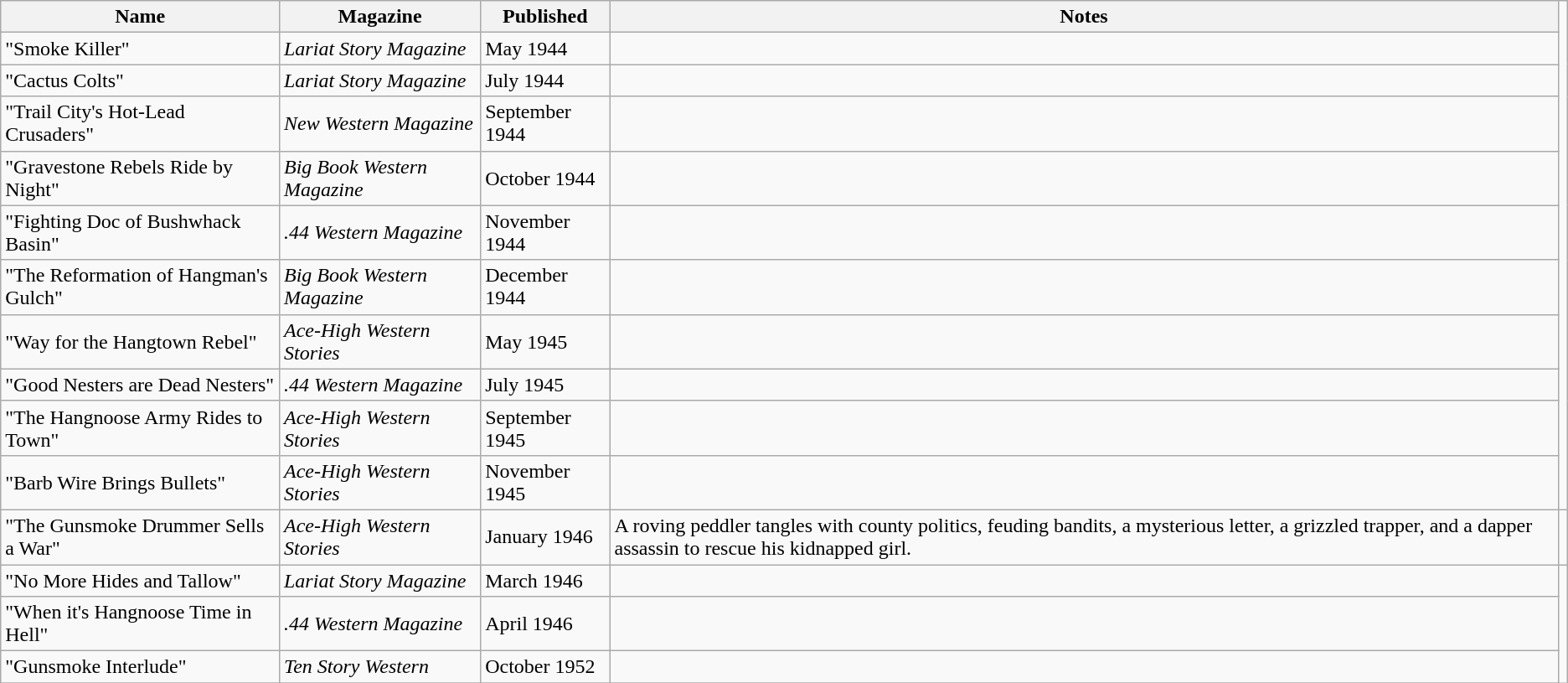<table class="wikitable sortable">
<tr>
<th>Name</th>
<th>Magazine</th>
<th>Published</th>
<th>Notes</th>
</tr>
<tr>
<td>"Smoke Killer"</td>
<td><em>Lariat Story Magazine</em></td>
<td>May 1944</td>
<td></td>
</tr>
<tr>
<td>"Cactus Colts"</td>
<td><em>Lariat Story Magazine</em></td>
<td>July 1944</td>
<td></td>
</tr>
<tr>
<td>"Trail City's Hot-Lead Crusaders"</td>
<td><em>New Western Magazine</em></td>
<td>September 1944</td>
<td></td>
</tr>
<tr>
<td>"Gravestone Rebels Ride by Night"</td>
<td><em>Big Book Western Magazine</em></td>
<td>October 1944</td>
<td></td>
</tr>
<tr>
<td>"Fighting Doc of Bushwhack Basin"</td>
<td><em>.44 Western Magazine</em></td>
<td>November 1944</td>
<td></td>
</tr>
<tr>
<td>"The Reformation of Hangman's Gulch"</td>
<td><em>Big Book Western Magazine</em></td>
<td>December 1944</td>
<td></td>
</tr>
<tr>
<td>"Way for the Hangtown Rebel"</td>
<td><em>Ace-High Western Stories</em></td>
<td>May 1945</td>
<td></td>
</tr>
<tr>
<td>"Good Nesters are Dead Nesters"</td>
<td><em>.44 Western Magazine</em></td>
<td>July 1945</td>
<td></td>
</tr>
<tr>
<td>"The Hangnoose Army Rides to Town"</td>
<td><em>Ace-High Western Stories</em></td>
<td>September 1945</td>
<td></td>
</tr>
<tr>
<td>"Barb Wire Brings Bullets"</td>
<td><em>Ace-High Western Stories</em></td>
<td>November 1945</td>
<td></td>
</tr>
<tr>
<td>"The Gunsmoke Drummer Sells a War"</td>
<td><em>Ace-High Western Stories</em></td>
<td>January 1946</td>
<td>A roving peddler tangles with county politics, feuding bandits, a mysterious letter, a grizzled trapper, and a dapper assassin to rescue his kidnapped girl.</td>
<td></td>
</tr>
<tr>
<td>"No More Hides and Tallow"</td>
<td><em>Lariat Story Magazine</em></td>
<td>March 1946</td>
<td></td>
</tr>
<tr>
<td>"When it's Hangnoose Time in Hell"</td>
<td><em>.44 Western Magazine</em></td>
<td>April 1946</td>
<td></td>
</tr>
<tr>
<td>"Gunsmoke Interlude"</td>
<td><em>Ten Story Western</em></td>
<td>October 1952</td>
<td></td>
</tr>
<tr>
</tr>
</table>
